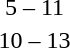<table style="text-align:center">
<tr>
<th width=200></th>
<th width=100></th>
<th width=200></th>
</tr>
<tr>
<td align=right></td>
<td>5 – 11</td>
<td align=left><strong></strong></td>
</tr>
<tr>
<td align=right></td>
<td>10 – 13</td>
<td align=left><strong></strong></td>
</tr>
</table>
